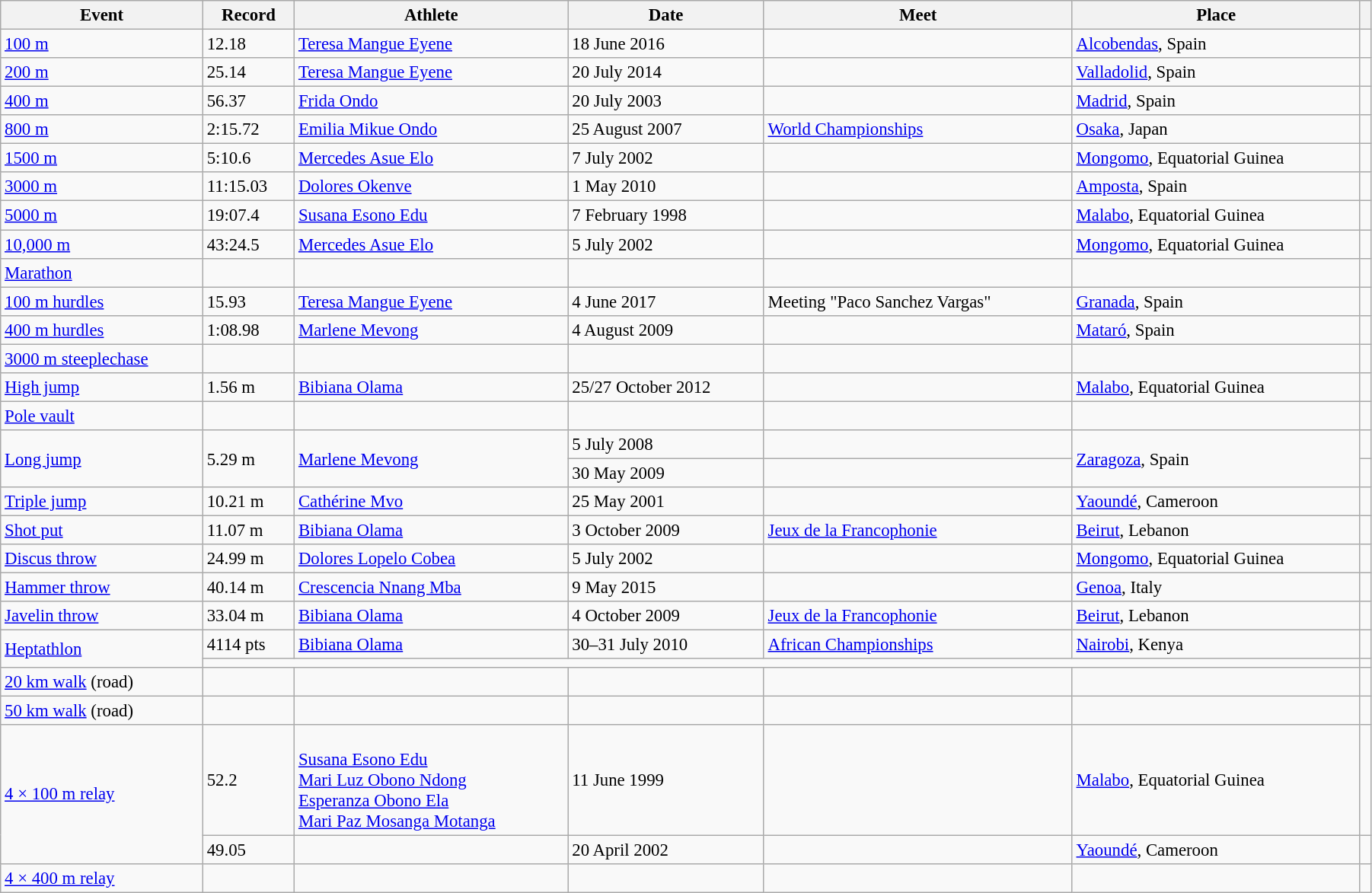<table class="wikitable" style="font-size:95%; width: 95%;">
<tr>
<th>Event</th>
<th>Record</th>
<th>Athlete</th>
<th>Date</th>
<th>Meet</th>
<th>Place</th>
<th></th>
</tr>
<tr>
<td><a href='#'>100 m</a></td>
<td>12.18 </td>
<td><a href='#'>Teresa Mangue Eyene</a></td>
<td>18 June 2016</td>
<td></td>
<td><a href='#'>Alcobendas</a>, Spain</td>
<td></td>
</tr>
<tr>
<td><a href='#'>200 m</a></td>
<td>25.14 </td>
<td><a href='#'>Teresa Mangue Eyene</a></td>
<td>20 July 2014</td>
<td></td>
<td><a href='#'>Valladolid</a>, Spain</td>
<td></td>
</tr>
<tr>
<td><a href='#'>400 m</a></td>
<td>56.37</td>
<td><a href='#'>Frida Ondo</a></td>
<td>20 July 2003</td>
<td></td>
<td><a href='#'>Madrid</a>, Spain</td>
<td></td>
</tr>
<tr>
<td><a href='#'>800 m</a></td>
<td>2:15.72</td>
<td><a href='#'>Emilia Mikue Ondo</a></td>
<td>25 August 2007</td>
<td><a href='#'>World Championships</a></td>
<td><a href='#'>Osaka</a>, Japan</td>
<td></td>
</tr>
<tr>
<td><a href='#'>1500 m</a></td>
<td>5:10.6 </td>
<td><a href='#'>Mercedes Asue Elo</a></td>
<td>7 July 2002</td>
<td></td>
<td><a href='#'>Mongomo</a>, Equatorial Guinea</td>
<td></td>
</tr>
<tr>
<td><a href='#'>3000 m</a></td>
<td>11:15.03</td>
<td><a href='#'>Dolores Okenve</a></td>
<td>1 May 2010</td>
<td></td>
<td><a href='#'>Amposta</a>, Spain</td>
<td></td>
</tr>
<tr>
<td><a href='#'>5000 m</a></td>
<td>19:07.4 </td>
<td><a href='#'>Susana Esono Edu</a></td>
<td>7 February 1998</td>
<td></td>
<td><a href='#'>Malabo</a>, Equatorial Guinea</td>
<td></td>
</tr>
<tr>
<td><a href='#'>10,000 m</a></td>
<td>43:24.5 </td>
<td><a href='#'>Mercedes Asue Elo</a></td>
<td>5 July 2002</td>
<td></td>
<td><a href='#'>Mongomo</a>, Equatorial Guinea</td>
<td></td>
</tr>
<tr>
<td><a href='#'>Marathon</a></td>
<td></td>
<td></td>
<td></td>
<td></td>
<td></td>
<td></td>
</tr>
<tr>
<td><a href='#'>100 m hurdles</a></td>
<td>15.93 </td>
<td><a href='#'>Teresa Mangue Eyene</a></td>
<td>4 June 2017</td>
<td>Meeting "Paco Sanchez Vargas"</td>
<td><a href='#'>Granada</a>, Spain</td>
<td></td>
</tr>
<tr>
<td><a href='#'>400 m hurdles</a></td>
<td>1:08.98</td>
<td><a href='#'>Marlene Mevong</a></td>
<td>4 August 2009</td>
<td></td>
<td><a href='#'>Mataró</a>, Spain</td>
<td></td>
</tr>
<tr>
<td><a href='#'>3000 m steeplechase</a></td>
<td></td>
<td></td>
<td></td>
<td></td>
<td></td>
<td></td>
</tr>
<tr>
<td><a href='#'>High jump</a></td>
<td>1.56 m</td>
<td><a href='#'>Bibiana Olama</a></td>
<td>25/27 October 2012</td>
<td></td>
<td><a href='#'>Malabo</a>, Equatorial Guinea</td>
<td></td>
</tr>
<tr>
<td><a href='#'>Pole vault</a></td>
<td></td>
<td></td>
<td></td>
<td></td>
<td></td>
<td></td>
</tr>
<tr>
<td rowspan=2><a href='#'>Long jump</a></td>
<td rowspan=2>5.29 m</td>
<td rowspan=2><a href='#'>Marlene Mevong</a></td>
<td>5 July 2008</td>
<td></td>
<td rowspan=2><a href='#'>Zaragoza</a>, Spain</td>
<td></td>
</tr>
<tr>
<td>30 May 2009</td>
<td></td>
<td></td>
</tr>
<tr>
<td><a href='#'>Triple jump</a></td>
<td>10.21 m</td>
<td><a href='#'>Cathérine Mvo</a></td>
<td>25 May 2001</td>
<td></td>
<td><a href='#'>Yaoundé</a>, Cameroon</td>
<td></td>
</tr>
<tr>
<td><a href='#'>Shot put</a></td>
<td>11.07 m</td>
<td><a href='#'>Bibiana Olama</a></td>
<td>3 October 2009</td>
<td><a href='#'>Jeux de la Francophonie</a></td>
<td><a href='#'>Beirut</a>, Lebanon</td>
<td></td>
</tr>
<tr>
<td><a href='#'>Discus throw</a></td>
<td>24.99 m</td>
<td><a href='#'>Dolores Lopelo Cobea</a></td>
<td>5 July 2002</td>
<td></td>
<td><a href='#'>Mongomo</a>, Equatorial Guinea</td>
<td></td>
</tr>
<tr>
<td><a href='#'>Hammer throw</a></td>
<td>40.14 m</td>
<td><a href='#'>Crescencia Nnang Mba</a></td>
<td>9 May 2015</td>
<td></td>
<td><a href='#'>Genoa</a>, Italy</td>
<td></td>
</tr>
<tr>
<td><a href='#'>Javelin throw</a></td>
<td>33.04 m</td>
<td><a href='#'>Bibiana Olama</a></td>
<td>4 October 2009</td>
<td><a href='#'>Jeux de la Francophonie</a></td>
<td><a href='#'>Beirut</a>, Lebanon</td>
<td></td>
</tr>
<tr>
<td rowspan=2><a href='#'>Heptathlon</a></td>
<td>4114 pts </td>
<td><a href='#'>Bibiana Olama</a></td>
<td>30–31 July 2010</td>
<td><a href='#'>African Championships</a></td>
<td><a href='#'>Nairobi</a>, Kenya</td>
<td></td>
</tr>
<tr>
<td colspan=5></td>
<td></td>
</tr>
<tr>
<td><a href='#'>20 km walk</a> (road)</td>
<td></td>
<td></td>
<td></td>
<td></td>
<td></td>
<td></td>
</tr>
<tr>
<td><a href='#'>50 km walk</a> (road)</td>
<td></td>
<td></td>
<td></td>
<td></td>
<td></td>
<td></td>
</tr>
<tr>
<td rowspan=2><a href='#'>4 × 100 m relay</a></td>
<td>52.2 </td>
<td><br><a href='#'>Susana Esono Edu</a><br><a href='#'>Mari Luz Obono Ndong</a><br><a href='#'>Esperanza Obono Ela</a><br><a href='#'>Mari Paz Mosanga Motanga</a></td>
<td>11 June 1999</td>
<td></td>
<td><a href='#'>Malabo</a>, Equatorial Guinea</td>
<td></td>
</tr>
<tr>
<td>49.05</td>
<td></td>
<td>20 April 2002</td>
<td></td>
<td><a href='#'>Yaoundé</a>, Cameroon</td>
<td></td>
</tr>
<tr>
<td><a href='#'>4 × 400 m relay</a></td>
<td></td>
<td></td>
<td></td>
<td></td>
<td></td>
<td></td>
</tr>
</table>
